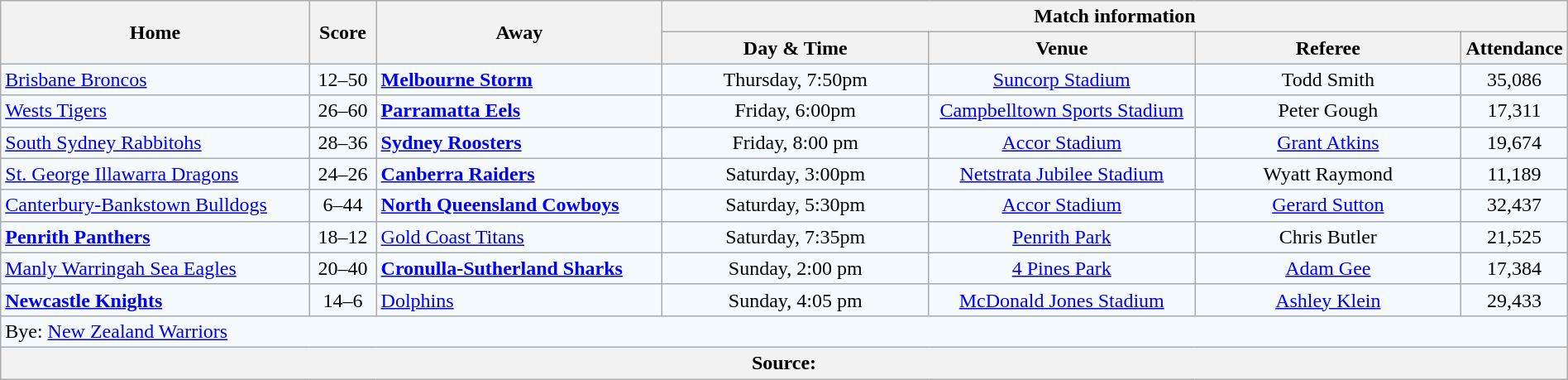<table class="wikitable" style="border-collapse:collapse; text-align:center; width:100%;">
<tr style="text-align:center; background:#f5faff;"  style="background:#c1d8ff;">
<th rowspan="2">Home</th>
<th rowspan="2">Score</th>
<th rowspan="2">Away</th>
<th colspan="4">Match information</th>
</tr>
<tr>
<th width="17%">Day & Time</th>
<th width="17%">Venue</th>
<th width="17%">Referee</th>
<th width="5%">Attendance</th>
</tr>
<tr style="text-align:center; background:#f5faff;">
<td align="left"> <a href='#'>Brisbane Broncos</a></td>
<td>12–50</td>
<td align="left"><strong> <a href='#'>Melbourne Storm</a></strong></td>
<td>Thursday, 7:50pm</td>
<td><a href='#'>Suncorp Stadium</a></td>
<td>Todd Smith</td>
<td>35,086</td>
</tr>
<tr style="text-align:center; background:#f5faff;">
<td align="left"> <a href='#'>Wests Tigers</a></td>
<td>26–60</td>
<td align="left"><strong> <a href='#'>Parramatta Eels</a></strong></td>
<td>Friday, 6:00pm</td>
<td><a href='#'>Campbelltown Sports Stadium</a></td>
<td>Peter Gough</td>
<td>17,311</td>
</tr>
<tr style="text-align:center; background:#f5faff;">
<td align="left"> <a href='#'>South Sydney Rabbitohs</a></td>
<td>28–36</td>
<td align="left"><strong> <a href='#'>Sydney Roosters</a></strong></td>
<td>Friday, 8:00 pm</td>
<td><a href='#'>Accor Stadium</a></td>
<td><a href='#'>Grant Atkins</a></td>
<td>19,674</td>
</tr>
<tr style="text-align:center; background:#f5faff;">
<td align="left"> <a href='#'>St. George Illawarra Dragons</a></td>
<td>24–26</td>
<td align="left"><strong> <a href='#'>Canberra Raiders</a></strong></td>
<td>Saturday, 3:00pm</td>
<td><a href='#'>Netstrata Jubilee Stadium</a></td>
<td>Wyatt Raymond</td>
<td>11,189</td>
</tr>
<tr style="text-align:center; background:#f5faff;">
<td align="left"> <a href='#'>Canterbury-Bankstown Bulldogs</a></td>
<td>6–44</td>
<td align="left"><strong> <a href='#'>North Queensland Cowboys</a></strong></td>
<td>Saturday, 5:30pm</td>
<td><a href='#'>Accor Stadium</a></td>
<td><a href='#'>Gerard Sutton</a></td>
<td>32,437</td>
</tr>
<tr style="text-align:center; background:#f5faff;">
<td align="left"><strong> <a href='#'>Penrith Panthers</a></strong></td>
<td>18–12</td>
<td align="left"> <a href='#'>Gold Coast Titans</a></td>
<td>Saturday, 7:35pm</td>
<td><a href='#'>Penrith Park</a></td>
<td>Chris Butler</td>
<td>21,525</td>
</tr>
<tr style="text-align:center; background:#f5faff;">
<td align="left"> <a href='#'>Manly Warringah Sea Eagles</a></td>
<td>20–40</td>
<td align="left"><strong> <a href='#'>Cronulla-Sutherland Sharks</a></strong></td>
<td>Sunday, 2:00 pm</td>
<td><a href='#'>4 Pines Park</a></td>
<td><a href='#'>Adam Gee</a></td>
<td>17,384</td>
</tr>
<tr style="text-align:center; background:#f5faff;">
<td align="left"><strong> <a href='#'>Newcastle Knights</a></strong></td>
<td>14–6</td>
<td align="left"> <a href='#'>Dolphins</a></td>
<td>Sunday, 4:05 pm</td>
<td><a href='#'>McDonald Jones Stadium</a></td>
<td><a href='#'>Ashley Klein</a></td>
<td>29,433</td>
</tr>
<tr style="text-align:center; background:#f5faff;">
<td colspan="7" align="left">Bye:  <a href='#'>New Zealand Warriors</a></td>
</tr>
<tr>
<th colspan="7" align="left">Source:</th>
</tr>
</table>
